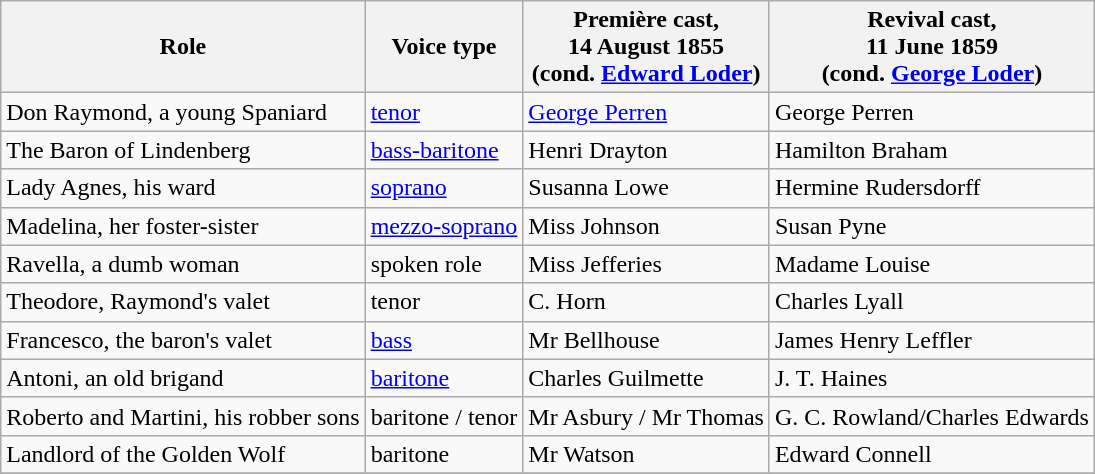<table class="wikitable" border="1">
<tr>
<th>Role</th>
<th>Voice type</th>
<th>Première cast,<br>14 August 1855<br>(cond. <a href='#'>Edward Loder</a>)</th>
<th>Revival cast,<br>11 June 1859<br>(cond. <a href='#'>George Loder</a>)</th>
</tr>
<tr>
<td>Don Raymond, a young Spaniard</td>
<td><a href='#'>tenor</a></td>
<td><a href='#'>George Perren</a></td>
<td>George Perren</td>
</tr>
<tr>
<td>The Baron of Lindenberg</td>
<td><a href='#'>bass-baritone</a></td>
<td>Henri Drayton</td>
<td>Hamilton Braham</td>
</tr>
<tr>
<td>Lady Agnes, his ward</td>
<td><a href='#'>soprano</a></td>
<td>Susanna Lowe</td>
<td>Hermine Rudersdorff</td>
</tr>
<tr>
<td>Madelina, her foster-sister</td>
<td><a href='#'>mezzo-soprano</a></td>
<td>Miss Johnson</td>
<td>Susan Pyne</td>
</tr>
<tr>
<td>Ravella, a dumb woman</td>
<td>spoken role</td>
<td>Miss Jefferies</td>
<td>Madame Louise</td>
</tr>
<tr>
<td>Theodore, Raymond's valet</td>
<td>tenor</td>
<td>C. Horn</td>
<td>Charles Lyall</td>
</tr>
<tr>
<td>Francesco, the baron's valet</td>
<td><a href='#'>bass</a></td>
<td>Mr Bellhouse</td>
<td>James Henry Leffler</td>
</tr>
<tr>
<td>Antoni, an old brigand</td>
<td><a href='#'>baritone</a></td>
<td>Charles Guilmette</td>
<td>J. T. Haines</td>
</tr>
<tr>
<td>Roberto and Martini, his robber sons</td>
<td>baritone / tenor</td>
<td>Mr Asbury / Mr Thomas</td>
<td>G. C. Rowland/Charles Edwards</td>
</tr>
<tr>
<td>Landlord of the Golden Wolf</td>
<td>baritone</td>
<td>Mr Watson</td>
<td>Edward Connell</td>
</tr>
<tr>
</tr>
</table>
